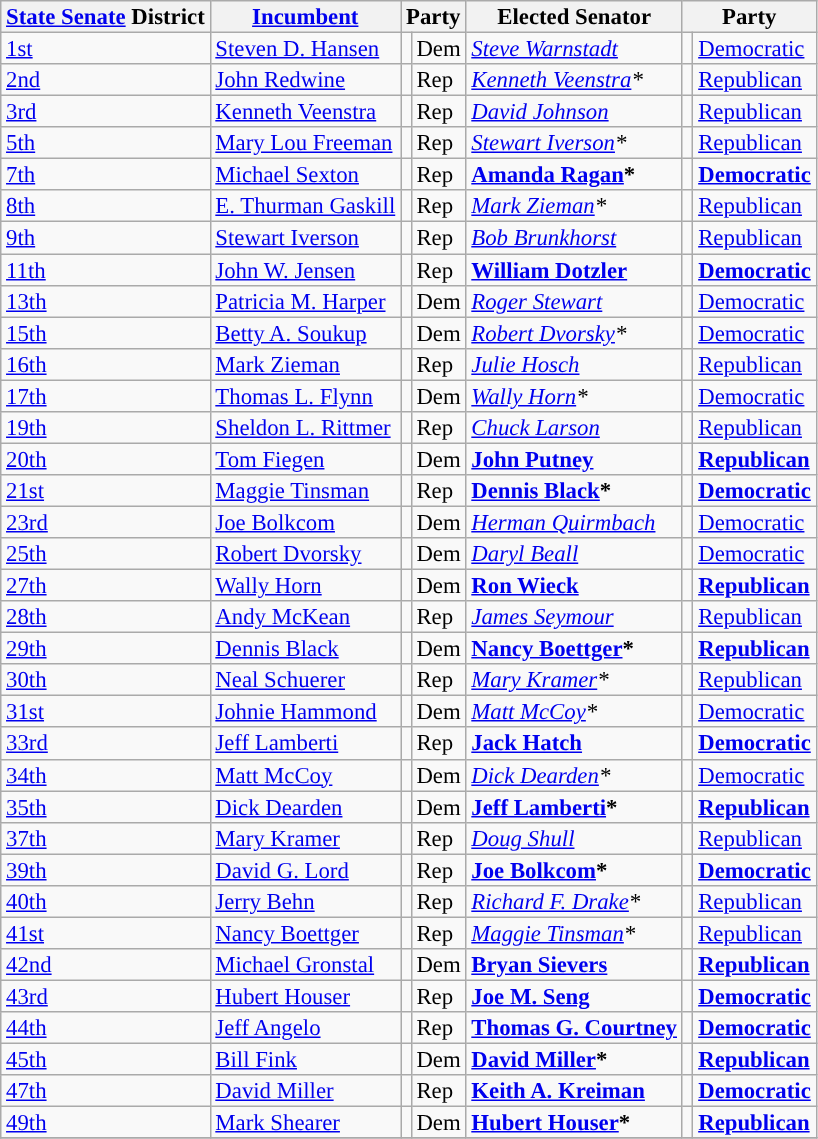<table class="sortable wikitable" style="font-size:95%;line-height:14px;">
<tr>
<th class="unsortable"><a href='#'>State Senate</a> District</th>
<th class="unsortable"><a href='#'>Incumbent</a></th>
<th colspan="2">Party</th>
<th class="unsortable">Elected Senator</th>
<th colspan="2">Party</th>
</tr>
<tr>
<td><a href='#'>1st</a></td>
<td><a href='#'>Steven D. Hansen</a></td>
<td style="background:"></td>
<td>Dem</td>
<td><em><a href='#'>Steve Warnstadt</a></em></td>
<td style="background:"></td>
<td><a href='#'>Democratic</a></td>
</tr>
<tr>
<td><a href='#'>2nd</a></td>
<td><a href='#'>John Redwine</a></td>
<td style="background:"></td>
<td>Rep</td>
<td><em><a href='#'>Kenneth Veenstra</a>*</em></td>
<td style="background:"></td>
<td><a href='#'>Republican</a></td>
</tr>
<tr>
<td><a href='#'>3rd</a></td>
<td><a href='#'>Kenneth Veenstra</a></td>
<td style="background:"></td>
<td>Rep</td>
<td><em><a href='#'>David Johnson</a></em></td>
<td style="background:"></td>
<td><a href='#'>Republican</a></td>
</tr>
<tr>
<td><a href='#'>5th</a></td>
<td><a href='#'>Mary Lou Freeman</a></td>
<td style="background:"></td>
<td>Rep</td>
<td><em><a href='#'>Stewart Iverson</a>*</em></td>
<td style="background:"></td>
<td><a href='#'>Republican</a></td>
</tr>
<tr>
<td><a href='#'>7th</a></td>
<td><a href='#'>Michael Sexton</a></td>
<td style="background:"></td>
<td>Rep</td>
<td><strong><a href='#'>Amanda Ragan</a>*</strong></td>
<td style="background:"></td>
<td><strong><a href='#'>Democratic</a></strong></td>
</tr>
<tr>
<td><a href='#'>8th</a></td>
<td><a href='#'>E. Thurman Gaskill</a></td>
<td style="background:"></td>
<td>Rep</td>
<td><em><a href='#'>Mark Zieman</a>*</em></td>
<td style="background:"></td>
<td><a href='#'>Republican</a></td>
</tr>
<tr>
<td><a href='#'>9th</a></td>
<td><a href='#'>Stewart Iverson</a></td>
<td style="background:"></td>
<td>Rep</td>
<td><em><a href='#'>Bob Brunkhorst</a></em></td>
<td style="background:"></td>
<td><a href='#'>Republican</a></td>
</tr>
<tr>
<td><a href='#'>11th</a></td>
<td><a href='#'>John W. Jensen</a></td>
<td style="background:"></td>
<td>Rep</td>
<td><strong><a href='#'>William Dotzler</a></strong></td>
<td style="background:"></td>
<td><strong><a href='#'>Democratic</a></strong></td>
</tr>
<tr>
<td><a href='#'>13th</a></td>
<td><a href='#'>Patricia M. Harper</a></td>
<td style="background:"></td>
<td>Dem</td>
<td><em><a href='#'>Roger Stewart</a></em></td>
<td style="background:"></td>
<td><a href='#'>Democratic</a></td>
</tr>
<tr>
<td><a href='#'>15th</a></td>
<td><a href='#'>Betty A. Soukup</a></td>
<td style="background:"></td>
<td>Dem</td>
<td><em><a href='#'>Robert Dvorsky</a>*</em></td>
<td style="background:"></td>
<td><a href='#'>Democratic</a></td>
</tr>
<tr>
<td><a href='#'>16th</a></td>
<td><a href='#'>Mark Zieman</a></td>
<td style="background:"></td>
<td>Rep</td>
<td><em><a href='#'>Julie Hosch</a></em></td>
<td style="background:"></td>
<td><a href='#'>Republican</a></td>
</tr>
<tr>
<td><a href='#'>17th</a></td>
<td><a href='#'>Thomas L. Flynn</a></td>
<td style="background:"></td>
<td>Dem</td>
<td><em><a href='#'>Wally Horn</a>*</em></td>
<td style="background:"></td>
<td><a href='#'>Democratic</a></td>
</tr>
<tr>
<td><a href='#'>19th</a></td>
<td><a href='#'>Sheldon L. Rittmer</a></td>
<td style="background:"></td>
<td>Rep</td>
<td><em><a href='#'>Chuck Larson</a></em></td>
<td style="background:"></td>
<td><a href='#'>Republican</a></td>
</tr>
<tr>
<td><a href='#'>20th</a></td>
<td><a href='#'>Tom Fiegen</a></td>
<td style="background:"></td>
<td>Dem</td>
<td><strong><a href='#'>John Putney</a></strong></td>
<td style="background:"></td>
<td><strong><a href='#'>Republican</a></strong></td>
</tr>
<tr>
<td><a href='#'>21st</a></td>
<td><a href='#'>Maggie Tinsman</a></td>
<td style="background:"></td>
<td>Rep</td>
<td><strong><a href='#'>Dennis Black</a>*</strong></td>
<td style="background:"></td>
<td><strong><a href='#'>Democratic</a></strong></td>
</tr>
<tr>
<td><a href='#'>23rd</a></td>
<td><a href='#'>Joe Bolkcom</a></td>
<td style="background:"></td>
<td>Dem</td>
<td><em><a href='#'>Herman Quirmbach</a></em></td>
<td style="background:"></td>
<td><a href='#'>Democratic</a></td>
</tr>
<tr>
<td><a href='#'>25th</a></td>
<td><a href='#'>Robert Dvorsky</a></td>
<td style="background:"></td>
<td>Dem</td>
<td><em><a href='#'>Daryl Beall</a></em></td>
<td style="background:"></td>
<td><a href='#'>Democratic</a></td>
</tr>
<tr>
<td><a href='#'>27th</a></td>
<td><a href='#'>Wally Horn</a></td>
<td style="background:"></td>
<td>Dem</td>
<td><strong><a href='#'>Ron Wieck</a></strong></td>
<td style="background:"></td>
<td><strong><a href='#'>Republican</a></strong></td>
</tr>
<tr>
<td><a href='#'>28th</a></td>
<td><a href='#'>Andy McKean</a></td>
<td style="background:"></td>
<td>Rep</td>
<td><em><a href='#'>James Seymour</a></em></td>
<td style="background:"></td>
<td><a href='#'>Republican</a></td>
</tr>
<tr>
<td><a href='#'>29th</a></td>
<td><a href='#'>Dennis Black</a></td>
<td style="background:"></td>
<td>Dem</td>
<td><strong><a href='#'>Nancy Boettger</a>*</strong></td>
<td style="background:"></td>
<td><strong><a href='#'>Republican</a></strong></td>
</tr>
<tr>
<td><a href='#'>30th</a></td>
<td><a href='#'>Neal Schuerer</a></td>
<td style="background:"></td>
<td>Rep</td>
<td><em><a href='#'>Mary Kramer</a>*</em></td>
<td style="background:"></td>
<td><a href='#'>Republican</a></td>
</tr>
<tr>
<td><a href='#'>31st</a></td>
<td><a href='#'>Johnie Hammond</a></td>
<td style="background:"></td>
<td>Dem</td>
<td><em><a href='#'>Matt McCoy</a>*</em></td>
<td style="background:"></td>
<td><a href='#'>Democratic</a></td>
</tr>
<tr>
<td><a href='#'>33rd</a></td>
<td><a href='#'>Jeff Lamberti</a></td>
<td style="background:"></td>
<td>Rep</td>
<td><strong><a href='#'>Jack Hatch</a></strong></td>
<td style="background:"></td>
<td><strong><a href='#'>Democratic</a></strong></td>
</tr>
<tr>
<td><a href='#'>34th</a></td>
<td><a href='#'>Matt McCoy</a></td>
<td style="background:"></td>
<td>Dem</td>
<td><em><a href='#'>Dick Dearden</a>*</em></td>
<td style="background:"></td>
<td><a href='#'>Democratic</a></td>
</tr>
<tr>
<td><a href='#'>35th</a></td>
<td><a href='#'>Dick Dearden</a></td>
<td style="background:"></td>
<td>Dem</td>
<td><strong><a href='#'>Jeff Lamberti</a>*</strong></td>
<td style="background:"></td>
<td><strong><a href='#'>Republican</a></strong></td>
</tr>
<tr>
<td><a href='#'>37th</a></td>
<td><a href='#'>Mary Kramer</a></td>
<td style="background:"></td>
<td>Rep</td>
<td><em><a href='#'>Doug Shull</a></em></td>
<td style="background:"></td>
<td><a href='#'>Republican</a></td>
</tr>
<tr>
<td><a href='#'>39th</a></td>
<td><a href='#'>David G. Lord</a></td>
<td style="background:"></td>
<td>Rep</td>
<td><strong><a href='#'>Joe Bolkcom</a>*</strong></td>
<td style="background:"></td>
<td><strong><a href='#'>Democratic</a></strong></td>
</tr>
<tr>
<td><a href='#'>40th</a></td>
<td><a href='#'>Jerry Behn</a></td>
<td style="background:"></td>
<td>Rep</td>
<td><em><a href='#'>Richard F. Drake</a>*</em></td>
<td style="background:"></td>
<td><a href='#'>Republican</a></td>
</tr>
<tr>
<td><a href='#'>41st</a></td>
<td><a href='#'>Nancy Boettger</a></td>
<td style="background:"></td>
<td>Rep</td>
<td><em><a href='#'>Maggie Tinsman</a>*</em></td>
<td style="background:"></td>
<td><a href='#'>Republican</a></td>
</tr>
<tr>
<td><a href='#'>42nd</a></td>
<td><a href='#'>Michael Gronstal</a></td>
<td style="background:"></td>
<td>Dem</td>
<td><strong><a href='#'>Bryan Sievers</a></strong></td>
<td style="background:"></td>
<td><strong><a href='#'>Republican</a></strong></td>
</tr>
<tr>
<td><a href='#'>43rd</a></td>
<td><a href='#'>Hubert Houser</a></td>
<td style="background:"></td>
<td>Rep</td>
<td><strong><a href='#'>Joe M. Seng</a></strong></td>
<td style="background:"></td>
<td><strong><a href='#'>Democratic</a></strong></td>
</tr>
<tr>
<td><a href='#'>44th</a></td>
<td><a href='#'>Jeff Angelo</a></td>
<td style="background:"></td>
<td>Rep</td>
<td><strong><a href='#'>Thomas G. Courtney</a></strong></td>
<td style="background:"></td>
<td><strong><a href='#'>Democratic</a></strong></td>
</tr>
<tr>
<td><a href='#'>45th</a></td>
<td><a href='#'>Bill Fink</a></td>
<td style="background:"></td>
<td>Dem</td>
<td><strong><a href='#'>David Miller</a>*</strong></td>
<td style="background:"></td>
<td><strong><a href='#'>Republican</a></strong></td>
</tr>
<tr>
<td><a href='#'>47th</a></td>
<td><a href='#'>David Miller</a></td>
<td style="background:"></td>
<td>Rep</td>
<td><strong><a href='#'>Keith A. Kreiman</a></strong></td>
<td style="background:"></td>
<td><strong><a href='#'>Democratic</a></strong></td>
</tr>
<tr>
<td><a href='#'>49th</a></td>
<td><a href='#'>Mark Shearer</a></td>
<td style="background:"></td>
<td>Dem</td>
<td><strong><a href='#'>Hubert Houser</a>*</strong></td>
<td style="background:"></td>
<td><strong><a href='#'>Republican</a></strong></td>
</tr>
<tr>
</tr>
</table>
